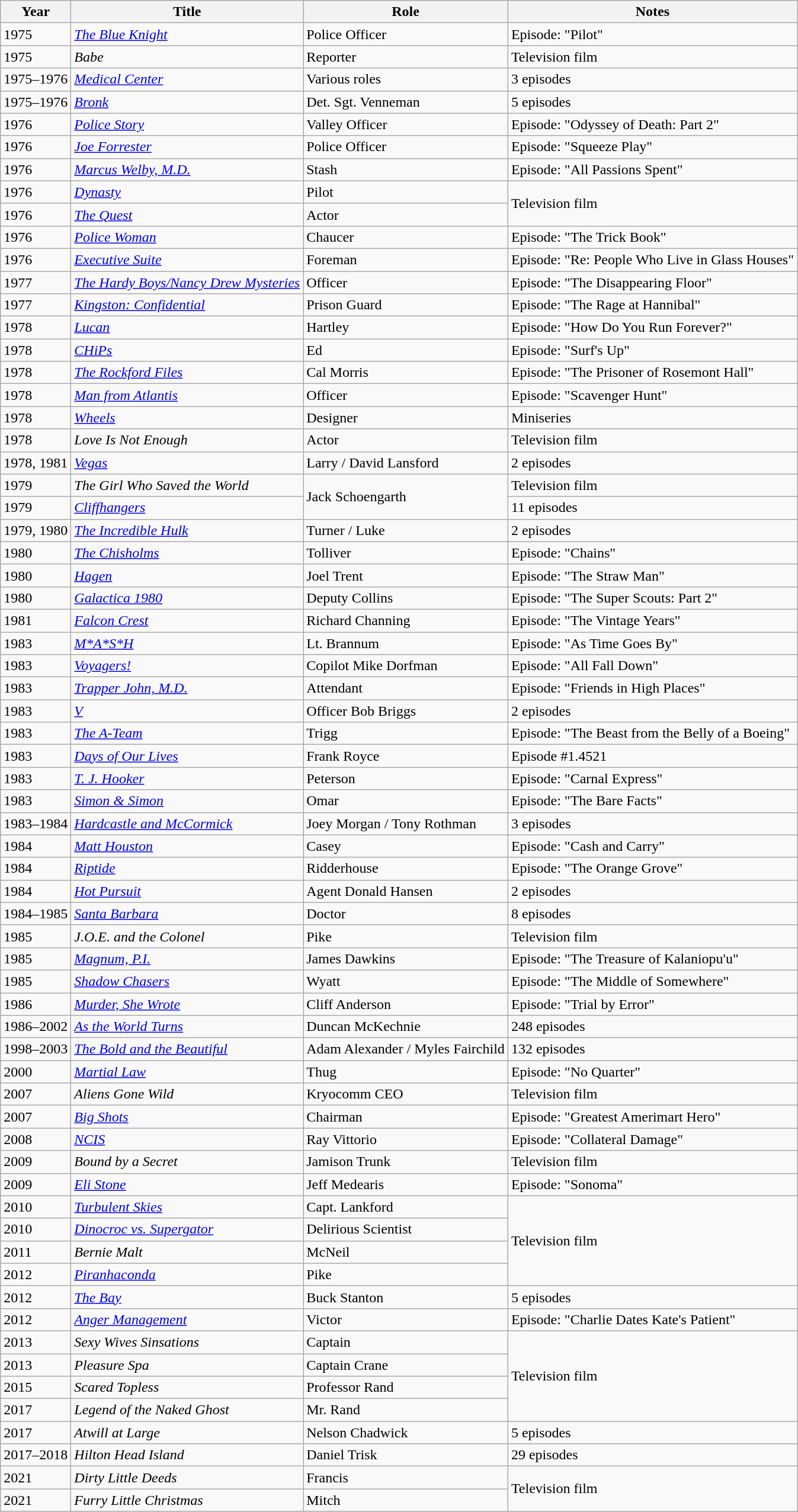<table class="wikitable sortable">
<tr>
<th>Year</th>
<th>Title</th>
<th>Role</th>
<th>Notes</th>
</tr>
<tr>
<td>1975</td>
<td><a href='#'><em>The Blue Knight</em></a></td>
<td>Police Officer</td>
<td>Episode: "Pilot"</td>
</tr>
<tr>
<td>1975</td>
<td><em>Babe</em></td>
<td>Reporter</td>
<td>Television film</td>
</tr>
<tr>
<td>1975–1976</td>
<td><a href='#'><em>Medical Center</em></a></td>
<td>Various roles</td>
<td>3 episodes</td>
</tr>
<tr>
<td>1975–1976</td>
<td><a href='#'><em>Bronk</em></a></td>
<td>Det. Sgt. Venneman</td>
<td>5 episodes</td>
</tr>
<tr>
<td>1976</td>
<td><a href='#'><em>Police Story</em></a></td>
<td>Valley Officer</td>
<td>Episode: "Odyssey of Death: Part 2"</td>
</tr>
<tr>
<td>1976</td>
<td><em><a href='#'>Joe Forrester</a></em></td>
<td>Police Officer</td>
<td>Episode: "Squeeze Play"</td>
</tr>
<tr>
<td>1976</td>
<td><em><a href='#'>Marcus Welby, M.D.</a></em></td>
<td>Stash</td>
<td>Episode: "All Passions Spent"</td>
</tr>
<tr>
<td>1976</td>
<td><a href='#'><em>Dynasty</em></a></td>
<td>Pilot</td>
<td rowspan="2">Television film</td>
</tr>
<tr>
<td>1976</td>
<td><a href='#'><em>The Quest</em></a></td>
<td>Actor</td>
</tr>
<tr>
<td>1976</td>
<td><a href='#'><em>Police Woman</em></a></td>
<td>Chaucer</td>
<td>Episode: "The Trick Book"</td>
</tr>
<tr>
<td>1976</td>
<td><a href='#'><em>Executive Suite</em></a></td>
<td>Foreman</td>
<td>Episode: "Re: People Who Live in Glass Houses"</td>
</tr>
<tr>
<td>1977</td>
<td><em><a href='#'>The Hardy Boys/Nancy Drew Mysteries</a></em></td>
<td>Officer</td>
<td>Episode: "The Disappearing Floor"</td>
</tr>
<tr>
<td>1977</td>
<td><em><a href='#'>Kingston: Confidential</a></em></td>
<td>Prison Guard</td>
<td>Episode: "The Rage at Hannibal"</td>
</tr>
<tr>
<td>1978</td>
<td><a href='#'><em>Lucan</em></a></td>
<td>Hartley</td>
<td>Episode: "How Do You Run Forever?"</td>
</tr>
<tr>
<td>1978</td>
<td><em><a href='#'>CHiPs</a></em></td>
<td>Ed</td>
<td>Episode: "Surf's Up"</td>
</tr>
<tr>
<td>1978</td>
<td><em><a href='#'>The Rockford Files</a></em></td>
<td>Cal Morris</td>
<td>Episode: "The Prisoner of Rosemont Hall"</td>
</tr>
<tr>
<td>1978</td>
<td><em><a href='#'>Man from Atlantis</a></em></td>
<td>Officer</td>
<td>Episode: "Scavenger Hunt"</td>
</tr>
<tr>
<td>1978</td>
<td><a href='#'><em>Wheels</em></a></td>
<td>Designer</td>
<td>Miniseries</td>
</tr>
<tr>
<td>1978</td>
<td><em>Love Is Not Enough</em></td>
<td>Actor</td>
<td>Television film</td>
</tr>
<tr>
<td>1978, 1981</td>
<td><a href='#'><em>Vegas</em></a></td>
<td>Larry / David Lansford</td>
<td>2 episodes</td>
</tr>
<tr>
<td>1979</td>
<td><em>The Girl Who Saved the World</em></td>
<td rowspan="2">Jack Schoengarth</td>
<td>Television film</td>
</tr>
<tr>
<td>1979</td>
<td><a href='#'><em>Cliffhangers</em></a></td>
<td>11 episodes</td>
</tr>
<tr>
<td>1979, 1980</td>
<td><a href='#'><em>The Incredible Hulk</em></a></td>
<td>Turner / Luke</td>
<td>2 episodes</td>
</tr>
<tr>
<td>1980</td>
<td><em><a href='#'>The Chisholms</a></em></td>
<td>Tolliver</td>
<td>Episode: "Chains"</td>
</tr>
<tr>
<td>1980</td>
<td><a href='#'><em>Hagen</em></a></td>
<td>Joel Trent</td>
<td>Episode: "The Straw Man"</td>
</tr>
<tr>
<td>1980</td>
<td><em><a href='#'>Galactica 1980</a></em></td>
<td>Deputy Collins</td>
<td>Episode: "The Super Scouts: Part 2"</td>
</tr>
<tr>
<td>1981</td>
<td><em><a href='#'>Falcon Crest</a></em></td>
<td>Richard Channing</td>
<td>Episode: "The Vintage Years"</td>
</tr>
<tr>
<td>1983</td>
<td><a href='#'><em>M*A*S*H</em></a></td>
<td>Lt. Brannum</td>
<td>Episode: "As Time Goes By"</td>
</tr>
<tr>
<td>1983</td>
<td><em><a href='#'>Voyagers!</a></em></td>
<td>Copilot Mike Dorfman</td>
<td>Episode: "All Fall Down"</td>
</tr>
<tr>
<td>1983</td>
<td><em><a href='#'>Trapper John, M.D.</a></em></td>
<td>Attendant</td>
<td>Episode: "Friends in High Places"</td>
</tr>
<tr>
<td>1983</td>
<td><a href='#'><em>V</em></a></td>
<td>Officer Bob Briggs</td>
<td>2 episodes</td>
</tr>
<tr>
<td>1983</td>
<td><em><a href='#'>The A-Team</a></em></td>
<td>Trigg</td>
<td>Episode: "The Beast from the Belly of a Boeing"</td>
</tr>
<tr>
<td>1983</td>
<td><em><a href='#'>Days of Our Lives</a></em></td>
<td>Frank Royce</td>
<td>Episode #1.4521</td>
</tr>
<tr>
<td>1983</td>
<td><em><a href='#'>T. J. Hooker</a></em></td>
<td>Peterson</td>
<td>Episode: "Carnal Express"</td>
</tr>
<tr>
<td>1983</td>
<td><em><a href='#'>Simon & Simon</a></em></td>
<td>Omar</td>
<td>Episode: "The Bare Facts"</td>
</tr>
<tr>
<td>1983–1984</td>
<td><em><a href='#'>Hardcastle and McCormick</a></em></td>
<td>Joey Morgan / Tony Rothman</td>
<td>3 episodes</td>
</tr>
<tr>
<td>1984</td>
<td><em><a href='#'>Matt Houston</a></em></td>
<td>Casey</td>
<td>Episode: "Cash and Carry"</td>
</tr>
<tr>
<td>1984</td>
<td><a href='#'><em>Riptide</em></a></td>
<td>Ridderhouse</td>
<td>Episode: "The Orange Grove"</td>
</tr>
<tr>
<td>1984</td>
<td><a href='#'><em>Hot Pursuit</em></a></td>
<td>Agent Donald Hansen</td>
<td>2 episodes</td>
</tr>
<tr>
<td>1984–1985</td>
<td><a href='#'><em>Santa Barbara</em></a></td>
<td>Doctor</td>
<td>8 episodes</td>
</tr>
<tr>
<td>1985</td>
<td><em>J.O.E. and the Colonel</em></td>
<td>Pike</td>
<td>Television film</td>
</tr>
<tr>
<td>1985</td>
<td><em><a href='#'>Magnum, P.I.</a></em></td>
<td>James Dawkins</td>
<td>Episode: "The Treasure of Kalaniopu'u"</td>
</tr>
<tr>
<td>1985</td>
<td><em><a href='#'>Shadow Chasers</a></em></td>
<td>Wyatt</td>
<td>Episode: "The Middle of Somewhere"</td>
</tr>
<tr>
<td>1986</td>
<td><em><a href='#'>Murder, She Wrote</a></em></td>
<td>Cliff Anderson</td>
<td>Episode: "Trial by Error"</td>
</tr>
<tr>
<td>1986–2002</td>
<td><em><a href='#'>As the World Turns</a></em></td>
<td>Duncan McKechnie</td>
<td>248 episodes</td>
</tr>
<tr>
<td>1998–2003</td>
<td><em><a href='#'>The Bold and the Beautiful</a></em></td>
<td>Adam Alexander / Myles Fairchild</td>
<td>132 episodes</td>
</tr>
<tr>
<td>2000</td>
<td><a href='#'><em>Martial Law</em></a></td>
<td>Thug</td>
<td>Episode: "No Quarter"</td>
</tr>
<tr>
<td>2007</td>
<td><em>Aliens Gone Wild</em></td>
<td>Kryocomm CEO</td>
<td>Television film</td>
</tr>
<tr>
<td>2007</td>
<td><a href='#'><em>Big Shots</em></a></td>
<td>Chairman</td>
<td>Episode: "Greatest Amerimart Hero"</td>
</tr>
<tr>
<td>2008</td>
<td><a href='#'><em>NCIS</em></a></td>
<td>Ray Vittorio</td>
<td>Episode: "Collateral Damage"</td>
</tr>
<tr>
<td>2009</td>
<td><em>Bound by a Secret</em></td>
<td>Jamison Trunk</td>
<td>Television film</td>
</tr>
<tr>
<td>2009</td>
<td><em><a href='#'>Eli Stone</a></em></td>
<td>Jeff Medearis</td>
<td>Episode: "Sonoma"</td>
</tr>
<tr>
<td>2010</td>
<td><em><a href='#'>Turbulent Skies</a></em></td>
<td>Capt. Lankford</td>
<td rowspan="4">Television film</td>
</tr>
<tr>
<td>2010</td>
<td><em><a href='#'>Dinocroc vs. Supergator</a></em></td>
<td>Delirious Scientist</td>
</tr>
<tr>
<td>2011</td>
<td><em>Bernie Malt</em></td>
<td>McNeil</td>
</tr>
<tr>
<td>2012</td>
<td><em><a href='#'>Piranhaconda</a></em></td>
<td>Pike</td>
</tr>
<tr>
<td>2012</td>
<td><a href='#'><em>The Bay</em></a></td>
<td>Buck Stanton</td>
<td>5 episodes</td>
</tr>
<tr>
<td>2012</td>
<td><a href='#'><em>Anger Management</em></a></td>
<td>Victor</td>
<td>Episode: "Charlie Dates Kate's Patient"</td>
</tr>
<tr>
<td>2013</td>
<td><em>Sexy Wives Sinsations</em></td>
<td>Captain</td>
<td rowspan="4">Television film</td>
</tr>
<tr>
<td>2013</td>
<td><em>Pleasure Spa</em></td>
<td>Captain Crane</td>
</tr>
<tr>
<td>2015</td>
<td><em>Scared Topless</em></td>
<td>Professor Rand</td>
</tr>
<tr>
<td>2017</td>
<td><em>Legend of the Naked Ghost</em></td>
<td>Mr. Rand</td>
</tr>
<tr>
<td>2017</td>
<td><em>Atwill at Large</em></td>
<td>Nelson Chadwick</td>
<td>5 episodes</td>
</tr>
<tr>
<td>2017–2018</td>
<td><em>Hilton Head Island</em></td>
<td>Daniel Trisk</td>
<td>29 episodes</td>
</tr>
<tr>
<td>2021</td>
<td><em>Dirty Little Deeds</em></td>
<td>Francis</td>
<td rowspan="2">Television film</td>
</tr>
<tr>
<td>2021</td>
<td><em>Furry Little Christmas</em></td>
<td>Mitch</td>
</tr>
</table>
